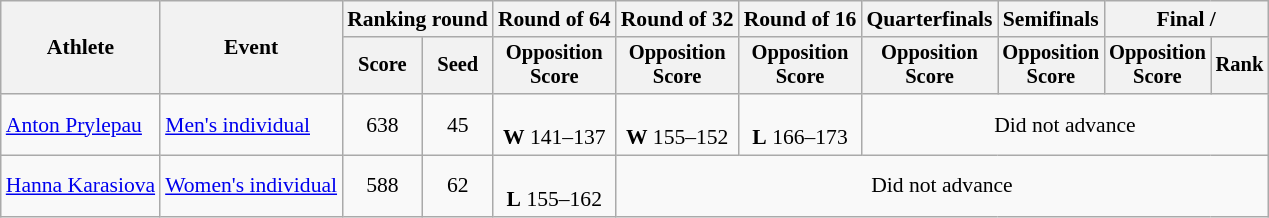<table class="wikitable" style="font-size:90%">
<tr>
<th rowspan="2">Athlete</th>
<th rowspan="2">Event</th>
<th colspan="2">Ranking round</th>
<th>Round of 64</th>
<th>Round of 32</th>
<th>Round of 16</th>
<th>Quarterfinals</th>
<th>Semifinals</th>
<th colspan="2">Final / </th>
</tr>
<tr style="font-size:95%">
<th>Score</th>
<th>Seed</th>
<th>Opposition<br>Score</th>
<th>Opposition<br>Score</th>
<th>Opposition<br>Score</th>
<th>Opposition<br>Score</th>
<th>Opposition<br>Score</th>
<th>Opposition<br>Score</th>
<th>Rank</th>
</tr>
<tr align=center>
<td align=left><a href='#'>Anton Prylepau</a></td>
<td align=left><a href='#'>Men's individual</a></td>
<td>638</td>
<td>45</td>
<td><br><strong>W</strong> 141–137</td>
<td><br><strong>W</strong> 155–152</td>
<td><br><strong>L</strong> 166–173</td>
<td colspan=4>Did not advance</td>
</tr>
<tr align=center>
<td align=left><a href='#'>Hanna Karasiova</a></td>
<td align=left><a href='#'>Women's individual</a></td>
<td>588</td>
<td>62</td>
<td><br><strong>L</strong> 155–162</td>
<td colspan=6>Did not advance</td>
</tr>
</table>
